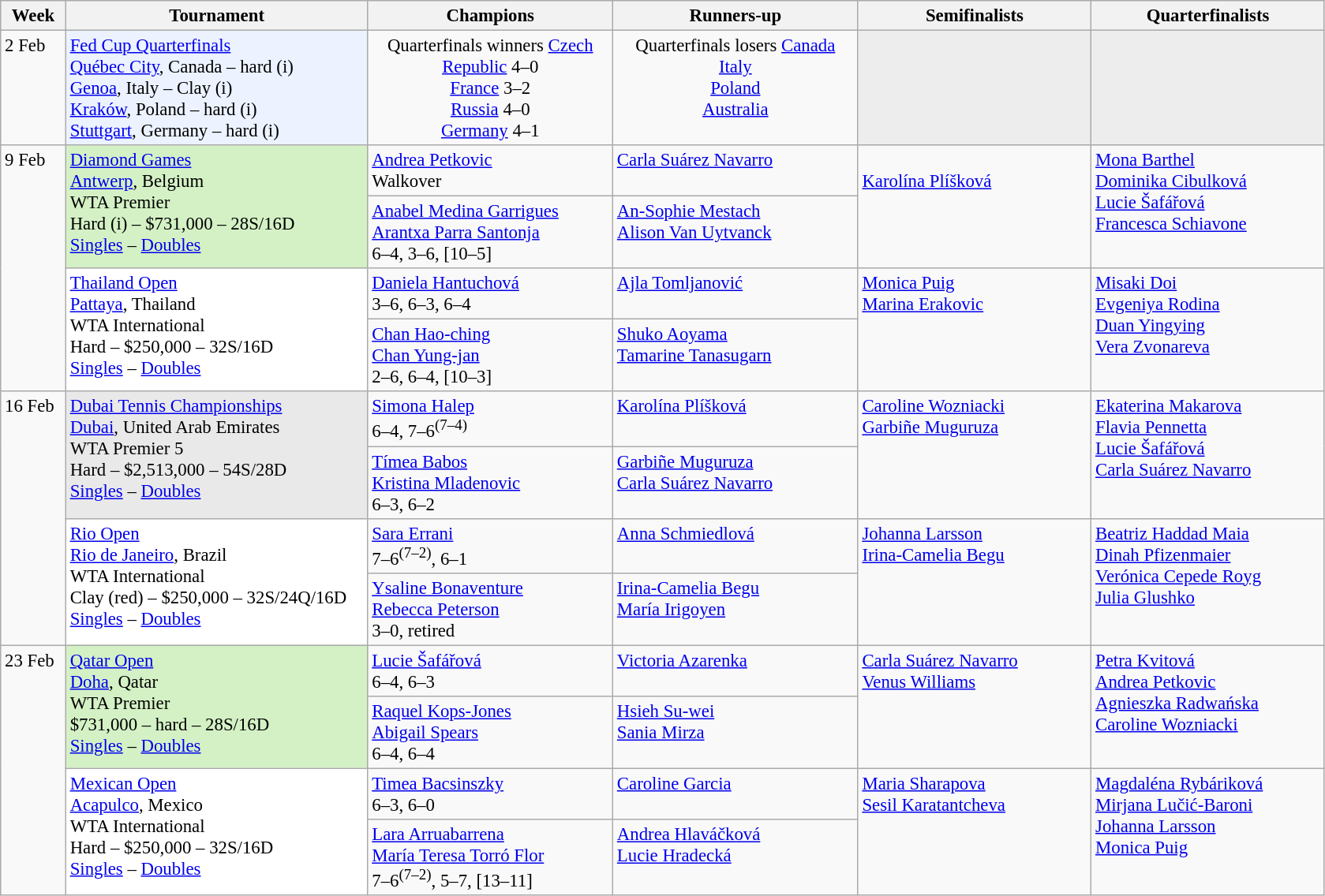<table class=wikitable style=font-size:95%>
<tr>
<th style="width:48px;">Week</th>
<th style="width:248px;">Tournament</th>
<th style="width:200px;">Champions</th>
<th style="width:200px;">Runners-up</th>
<th style="width:190px;">Semifinalists</th>
<th style="width:190px;">Quarterfinalists</th>
</tr>
<tr valign=top>
<td>2 Feb</td>
<td style="background:#ECF2FF;"><a href='#'>Fed Cup Quarterfinals</a><br> <a href='#'>Québec City</a>, Canada – hard (i)<br> <a href='#'>Genoa</a>, Italy – Clay (i)<br> <a href='#'>Kraków</a>, Poland – hard (i)<br> <a href='#'>Stuttgart</a>, Germany – hard (i)</td>
<td align=center>Quarterfinals winners <a href='#'>Czech Republic</a> 4–0<br> <a href='#'>France</a> 3–2<br> <a href='#'>Russia</a> 4–0<br> <a href='#'>Germany</a> 4–1</td>
<td align=center>Quarterfinals losers <a href='#'>Canada</a><br> <a href='#'>Italy</a><br> <a href='#'>Poland</a><br> <a href='#'>Australia</a></td>
<td style="background:#ededed;"></td>
<td style="background:#ededed;"></td>
</tr>
<tr valign=top>
<td rowspan=4>9 Feb</td>
<td style="background:#D4F1C5;" rowspan="2"><a href='#'>Diamond Games</a><br> <a href='#'>Antwerp</a>, Belgium<br>WTA Premier<br>Hard (i) – $731,000 – 28S/16D<br><a href='#'>Singles</a> – <a href='#'>Doubles</a></td>
<td> <a href='#'>Andrea Petkovic</a> <br>Walkover</td>
<td> <a href='#'>Carla Suárez Navarro</a></td>
<td rowspan=2> <br>  <a href='#'>Karolína Plíšková</a></td>
<td rowspan=2> <a href='#'>Mona Barthel</a> <br> <a href='#'>Dominika Cibulková</a> <br> <a href='#'>Lucie Šafářová</a> <br>  <a href='#'>Francesca Schiavone</a></td>
</tr>
<tr valign=top>
<td> <a href='#'>Anabel Medina Garrigues</a> <br>  <a href='#'>Arantxa Parra Santonja</a><br>6–4, 3–6, [10–5]</td>
<td> <a href='#'>An-Sophie Mestach</a> <br>  <a href='#'>Alison Van Uytvanck</a></td>
</tr>
<tr valign=top>
<td style="background:#fff;" rowspan="2"><a href='#'>Thailand Open</a><br><a href='#'>Pattaya</a>, Thailand<br>WTA International<br>Hard – $250,000 – 32S/16D<br><a href='#'>Singles</a> – <a href='#'>Doubles</a></td>
<td> <a href='#'>Daniela Hantuchová</a><br>3–6, 6–3, 6–4</td>
<td> <a href='#'>Ajla Tomljanović</a></td>
<td rowspan=2> <a href='#'>Monica Puig</a> <br>  <a href='#'>Marina Erakovic</a></td>
<td rowspan=2> <a href='#'>Misaki Doi</a> <br> <a href='#'>Evgeniya Rodina</a> <br> <a href='#'>Duan Yingying</a><br>  <a href='#'>Vera Zvonareva</a></td>
</tr>
<tr valign=top>
<td> <a href='#'>Chan Hao-ching</a> <br>  <a href='#'>Chan Yung-jan</a><br>2–6, 6–4, [10–3]</td>
<td> <a href='#'>Shuko Aoyama</a> <br>  <a href='#'>Tamarine Tanasugarn</a></td>
</tr>
<tr valign=top>
<td rowspan=4>16 Feb</td>
<td style="background:#E9E9E9;" rowspan="2"><a href='#'>Dubai Tennis Championships</a><br> <a href='#'>Dubai</a>, United Arab Emirates<br>WTA Premier 5<br>Hard – $2,513,000 – 54S/28D<br><a href='#'>Singles</a> – <a href='#'>Doubles</a></td>
<td> <a href='#'>Simona Halep</a><br>6–4, 7–6<sup>(7–4)</sup></td>
<td> <a href='#'>Karolína Plíšková</a></td>
<td rowspan=2> <a href='#'>Caroline Wozniacki</a> <br>  <a href='#'>Garbiñe Muguruza</a></td>
<td rowspan=2> <a href='#'>Ekaterina Makarova</a> <br> <a href='#'>Flavia Pennetta</a> <br> <a href='#'>Lucie Šafářová</a> <br>  <a href='#'>Carla Suárez Navarro</a></td>
</tr>
<tr valign=top>
<td> <a href='#'>Tímea Babos</a><br> <a href='#'>Kristina Mladenovic</a><br>6–3, 6–2</td>
<td> <a href='#'>Garbiñe Muguruza</a><br> <a href='#'>Carla Suárez Navarro</a></td>
</tr>
<tr valign=top>
<td style="background:#fff;" rowspan="2"><a href='#'>Rio Open</a><br> <a href='#'>Rio de Janeiro</a>, Brazil<br>WTA International<br>Clay (red) – $250,000 – 32S/24Q/16D<br><a href='#'>Singles</a> – <a href='#'>Doubles</a></td>
<td> <a href='#'>Sara Errani</a><br>7–6<sup>(7–2)</sup>, 6–1</td>
<td> <a href='#'>Anna Schmiedlová</a></td>
<td rowspan=2> <a href='#'>Johanna Larsson</a> <br>  <a href='#'>Irina-Camelia Begu</a></td>
<td rowspan=2> <a href='#'>Beatriz Haddad Maia</a> <br> <a href='#'>Dinah Pfizenmaier</a> <br> <a href='#'>Verónica Cepede Royg</a><br>  <a href='#'>Julia Glushko</a></td>
</tr>
<tr valign=top>
<td> <a href='#'>Ysaline Bonaventure</a> <br> <a href='#'>Rebecca Peterson</a> <br>3–0, retired</td>
<td> <a href='#'>Irina-Camelia Begu</a> <br> <a href='#'>María Irigoyen</a></td>
</tr>
<tr valign=top>
<td rowspan=4>23 Feb</td>
<td style="background:#D4F1C5;" rowspan="2"><a href='#'>Qatar Open</a><br>  <a href='#'>Doha</a>, Qatar<br>WTA Premier<br>$731,000 – hard – 28S/16D<br><a href='#'>Singles</a> – <a href='#'>Doubles</a></td>
<td> <a href='#'>Lucie Šafářová</a><br>6–4, 6–3</td>
<td> <a href='#'>Victoria Azarenka</a></td>
<td rowspan=2> <a href='#'>Carla Suárez Navarro</a>  <br>  <a href='#'>Venus Williams</a></td>
<td rowspan=2> <a href='#'>Petra Kvitová</a> <br>  <a href='#'>Andrea Petkovic</a>  <br>  <a href='#'>Agnieszka Radwańska</a> <br>  <a href='#'>Caroline Wozniacki</a></td>
</tr>
<tr valign=top>
<td> <a href='#'>Raquel Kops-Jones</a> <br>  <a href='#'>Abigail Spears</a><br>6–4, 6–4</td>
<td> <a href='#'>Hsieh Su-wei</a> <br>  <a href='#'>Sania Mirza</a></td>
</tr>
<tr valign=top>
<td style="background:#fff;" rowspan="2"><a href='#'>Mexican Open</a><br>  <a href='#'>Acapulco</a>, Mexico<br>WTA International<br>Hard – $250,000 – 32S/16D<br><a href='#'>Singles</a> – <a href='#'>Doubles</a></td>
<td> <a href='#'>Timea Bacsinszky</a> <br>6–3, 6–0</td>
<td> <a href='#'>Caroline Garcia</a></td>
<td rowspan=2> <a href='#'>Maria Sharapova</a> <br>  <a href='#'>Sesil Karatantcheva</a></td>
<td rowspan=2> <a href='#'>Magdaléna Rybáriková</a> <br>  <a href='#'>Mirjana Lučić-Baroni</a> <br>  <a href='#'>Johanna Larsson</a> <br>  <a href='#'>Monica Puig</a></td>
</tr>
<tr valign=top>
<td> <a href='#'>Lara Arruabarrena</a> <br>  <a href='#'>María Teresa Torró Flor</a><br>7–6<sup>(7–2)</sup>, 5–7, [13–11]</td>
<td> <a href='#'>Andrea Hlaváčková</a> <br>  <a href='#'>Lucie Hradecká</a></td>
</tr>
</table>
